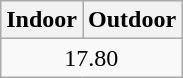<table class="wikitable" border="1" align="upright">
<tr>
<th>Indoor</th>
<th>Outdoor</th>
</tr>
<tr>
<td colspan="2" style="text-align:center;">17.80</td>
</tr>
</table>
